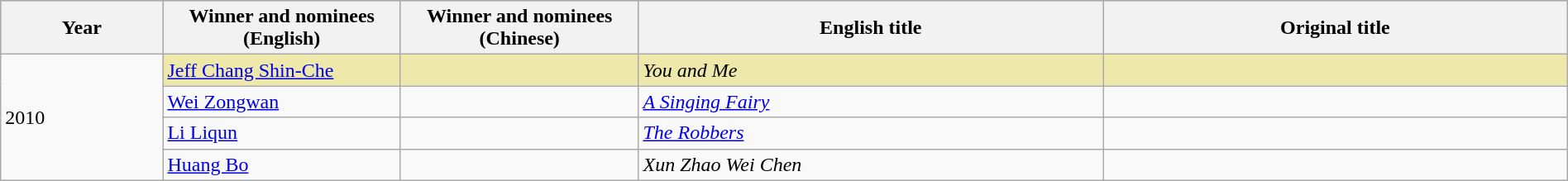<table class="wikitable" style="width:100%;">
<tr style="background:#bebebe">
<th width="100"><strong>Year</strong></th>
<th width="150"><strong>Winner and nominees<br>(English)</strong></th>
<th width="150"><strong>Winner and nominees<br>(Chinese)</strong></th>
<th width="300"><strong>English title</strong></th>
<th width="300"><strong>Original title</strong></th>
</tr>
<tr>
<td rowspan="4">2010</td>
<td style="background:#EEE8AA;"><a href='#'>Jeff Chang Shin-Che</a></td>
<td style="background:#EEE8AA;"></td>
<td style="background:#EEE8AA;"><em>You and Me</em></td>
<td style="background:#EEE8AA;"></td>
</tr>
<tr>
<td><a href='#'>Wei Zongwan</a></td>
<td></td>
<td><em><a href='#'>A Singing Fairy</a></em></td>
<td></td>
</tr>
<tr>
<td><a href='#'>Li Liqun</a></td>
<td></td>
<td><em><a href='#'>The Robbers</a></em></td>
<td></td>
</tr>
<tr>
<td><a href='#'>Huang Bo</a></td>
<td></td>
<td><em>Xun Zhao Wei Chen</em></td>
<td></td>
</tr>
</table>
